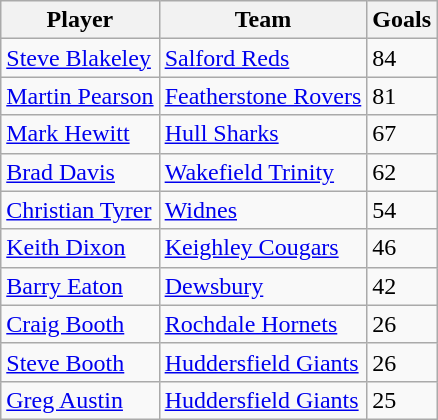<table class="wikitable" style="text-align:centre;">
<tr>
<th>Player</th>
<th>Team</th>
<th>Goals</th>
</tr>
<tr>
<td><a href='#'>Steve Blakeley</a></td>
<td><a href='#'>Salford Reds</a></td>
<td>84</td>
</tr>
<tr>
<td><a href='#'>Martin Pearson</a></td>
<td><a href='#'>Featherstone Rovers</a></td>
<td>81</td>
</tr>
<tr>
<td><a href='#'>Mark Hewitt</a></td>
<td><a href='#'>Hull Sharks</a></td>
<td>67</td>
</tr>
<tr>
<td><a href='#'>Brad Davis</a></td>
<td><a href='#'>Wakefield Trinity</a></td>
<td>62</td>
</tr>
<tr>
<td><a href='#'>Christian Tyrer</a></td>
<td><a href='#'>Widnes</a></td>
<td>54</td>
</tr>
<tr>
<td><a href='#'>Keith Dixon</a></td>
<td><a href='#'>Keighley Cougars</a></td>
<td>46</td>
</tr>
<tr>
<td><a href='#'>Barry Eaton</a></td>
<td><a href='#'>Dewsbury</a></td>
<td>42</td>
</tr>
<tr>
<td><a href='#'>Craig Booth</a></td>
<td><a href='#'>Rochdale Hornets</a></td>
<td>26</td>
</tr>
<tr>
<td><a href='#'>Steve Booth</a></td>
<td><a href='#'>Huddersfield Giants</a></td>
<td>26</td>
</tr>
<tr>
<td><a href='#'>Greg Austin</a></td>
<td><a href='#'>Huddersfield Giants</a></td>
<td>25</td>
</tr>
</table>
